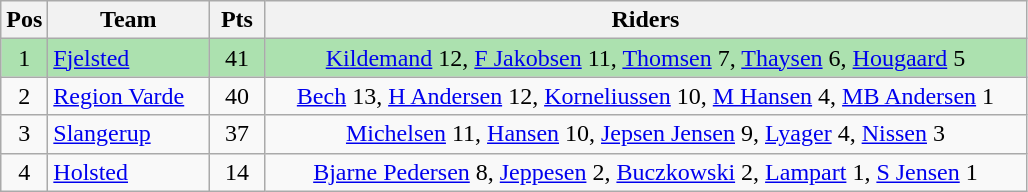<table class="wikitable" style="font-size: 100%">
<tr>
<th width=20>Pos</th>
<th width=100>Team</th>
<th width=30>Pts</th>
<th width=500>Riders</th>
</tr>
<tr align=center style="background:#ACE1AF;">
<td>1</td>
<td align="left"><a href='#'>Fjelsted</a></td>
<td>41</td>
<td><a href='#'>Kildemand</a> 12, <a href='#'>F Jakobsen</a> 11, <a href='#'>Thomsen</a> 7, <a href='#'>Thaysen</a> 6, <a href='#'>Hougaard</a> 5</td>
</tr>
<tr align=center>
<td>2</td>
<td align="left"><a href='#'>Region Varde</a></td>
<td>40</td>
<td><a href='#'>Bech</a> 13, <a href='#'>H Andersen</a> 12, <a href='#'>Korneliussen</a> 10, <a href='#'>M Hansen</a> 4, <a href='#'>MB Andersen</a> 1</td>
</tr>
<tr align=center>
<td>3</td>
<td align="left"><a href='#'>Slangerup</a></td>
<td>37</td>
<td><a href='#'>Michelsen</a> 11, <a href='#'>Hansen</a> 10, <a href='#'>Jepsen Jensen</a> 9, <a href='#'>Lyager</a> 4, <a href='#'>Nissen</a> 3</td>
</tr>
<tr align=center>
<td>4</td>
<td align="left"><a href='#'>Holsted</a></td>
<td>14</td>
<td><a href='#'>Bjarne Pedersen</a> 8, <a href='#'>Jeppesen</a> 2, <a href='#'>Buczkowski</a> 2, <a href='#'>Lampart</a> 1, <a href='#'>S Jensen</a> 1</td>
</tr>
</table>
